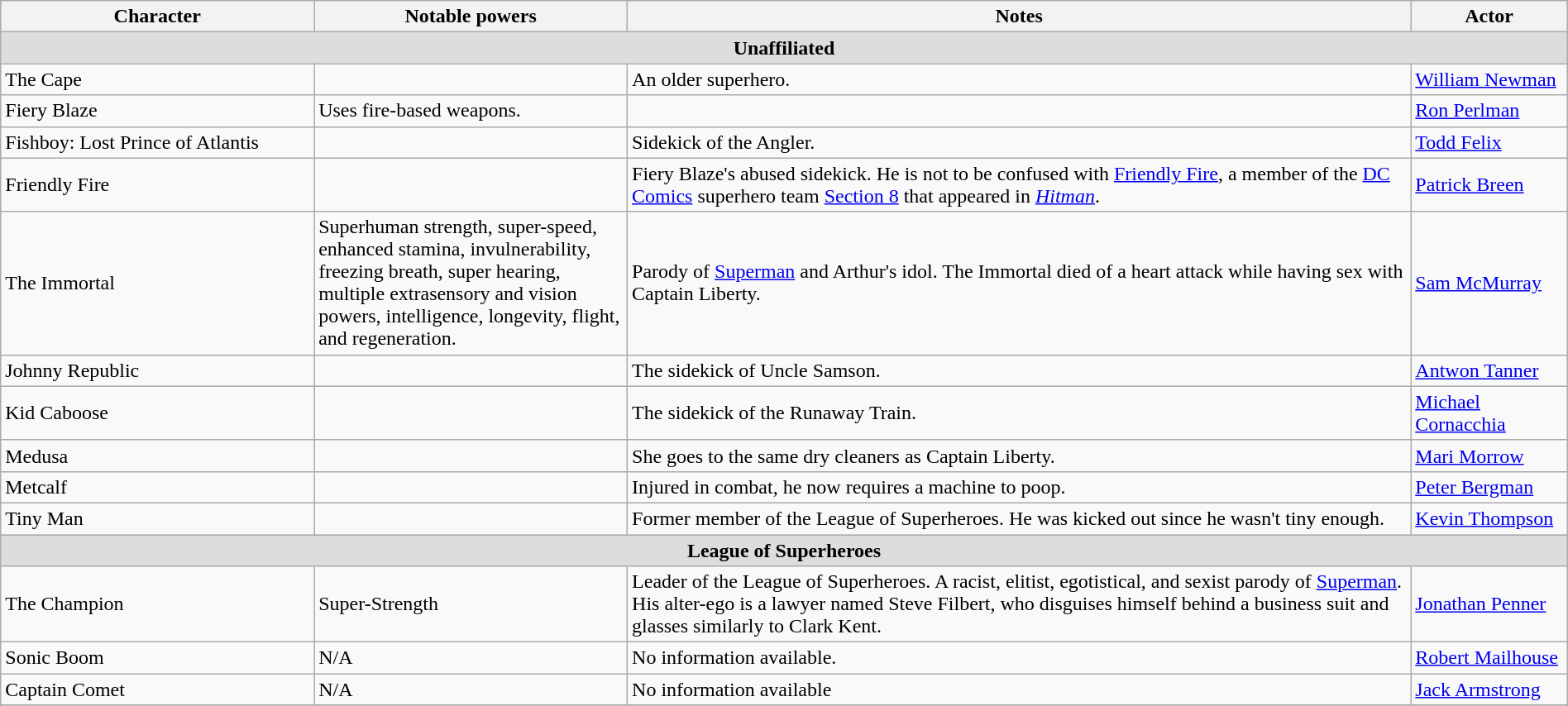<table class="wikitable" width=100%>
<tr>
<th width=20%>Character</th>
<th width=20%>Notable powers</th>
<th width=50%>Notes</th>
<th width=30%>Actor</th>
</tr>
<tr bgcolor="#dddddd">
<td colspan=4 align=center><strong>Unaffiliated</strong></td>
</tr>
<tr>
<td>The Cape</td>
<td></td>
<td>An older superhero.</td>
<td><a href='#'>William Newman</a></td>
</tr>
<tr>
<td>Fiery Blaze</td>
<td>Uses fire-based weapons.</td>
<td></td>
<td><a href='#'>Ron Perlman</a></td>
</tr>
<tr>
<td>Fishboy: Lost Prince of Atlantis</td>
<td></td>
<td>Sidekick of the Angler.</td>
<td><a href='#'>Todd Felix</a></td>
</tr>
<tr>
<td>Friendly Fire</td>
<td></td>
<td>Fiery Blaze's abused sidekick. He is not to be confused with <a href='#'>Friendly Fire</a>, a member of the <a href='#'>DC Comics</a> superhero team <a href='#'>Section 8</a> that appeared in <em><a href='#'>Hitman</a></em>.</td>
<td><a href='#'>Patrick Breen</a></td>
</tr>
<tr>
<td>The Immortal</td>
<td>Superhuman strength, super-speed, enhanced stamina, invulnerability, freezing breath, super hearing, multiple extrasensory and vision powers, intelligence, longevity, flight, and regeneration.</td>
<td>Parody of <a href='#'>Superman</a> and Arthur's idol. The Immortal died of a heart attack while having sex with Captain Liberty.</td>
<td><a href='#'>Sam McMurray</a></td>
</tr>
<tr>
<td>Johnny Republic</td>
<td></td>
<td>The sidekick of Uncle Samson.</td>
<td><a href='#'>Antwon Tanner</a></td>
</tr>
<tr>
<td>Kid Caboose</td>
<td></td>
<td>The sidekick of the Runaway Train.</td>
<td><a href='#'>Michael Cornacchia</a></td>
</tr>
<tr>
<td>Medusa</td>
<td></td>
<td>She goes to the same dry cleaners as Captain Liberty.</td>
<td><a href='#'>Mari Morrow</a></td>
</tr>
<tr>
<td>Metcalf</td>
<td></td>
<td>Injured in combat, he now requires a machine to poop.</td>
<td><a href='#'>Peter Bergman</a></td>
</tr>
<tr>
<td>Tiny Man</td>
<td></td>
<td>Former member of the League of Superheroes. He was kicked out since he wasn't tiny enough.</td>
<td><a href='#'>Kevin Thompson</a></td>
</tr>
<tr bgcolor="#dddddd">
<td colspan=4 align=center><strong>League of Superheroes</strong></td>
</tr>
<tr>
<td>The Champion</td>
<td>Super-Strength</td>
<td>Leader of the League of Superheroes. A racist, elitist, egotistical, and sexist parody of <a href='#'>Superman</a>. His alter-ego is a lawyer named Steve Filbert, who disguises himself behind a business suit and glasses similarly to Clark Kent.</td>
<td><a href='#'>Jonathan Penner</a></td>
</tr>
<tr>
<td>Sonic Boom</td>
<td>N/A</td>
<td>No information available.</td>
<td><a href='#'>Robert Mailhouse</a></td>
</tr>
<tr>
<td>Captain Comet</td>
<td>N/A</td>
<td>No information available</td>
<td><a href='#'>Jack Armstrong</a></td>
</tr>
<tr>
</tr>
</table>
